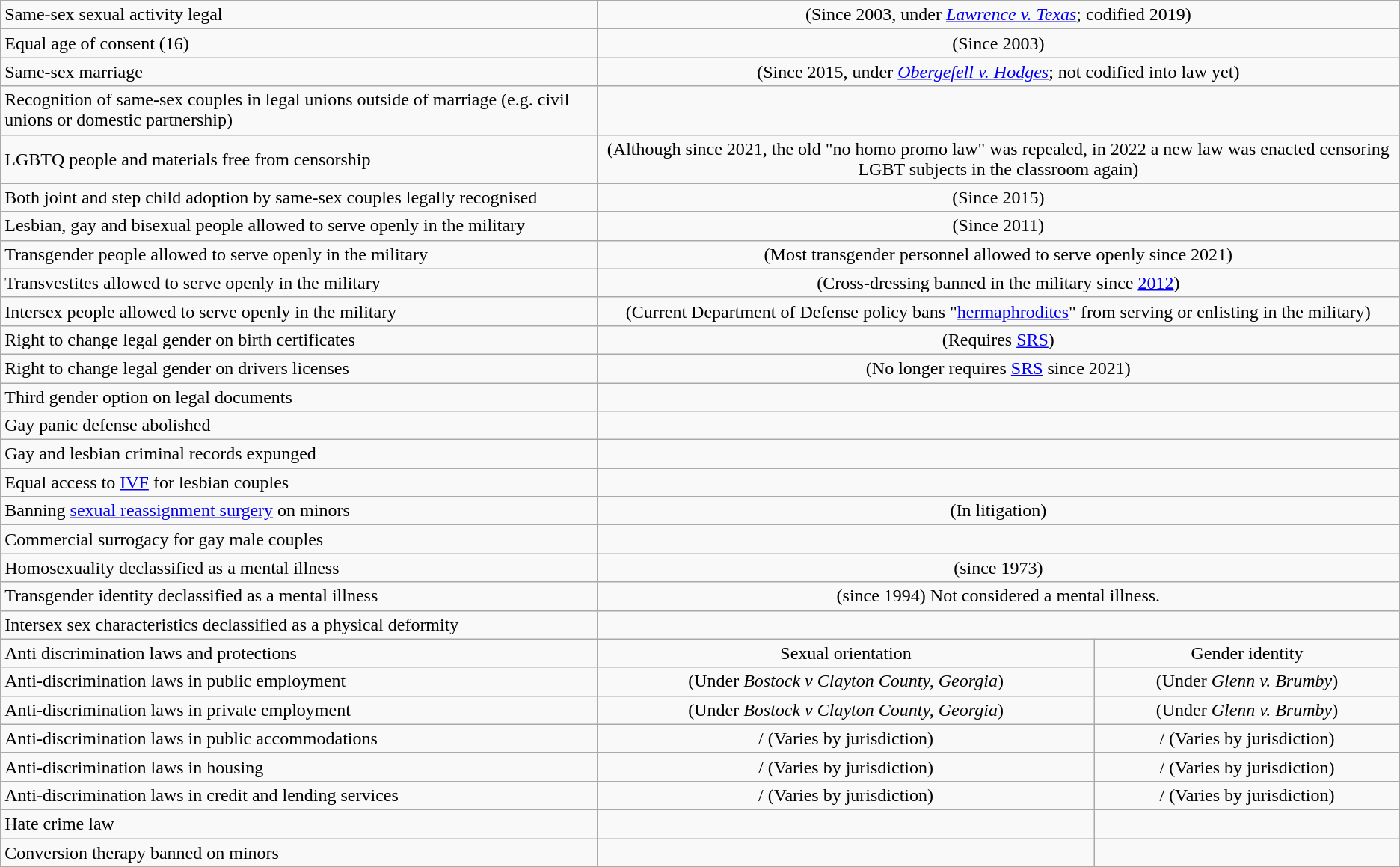<table class="wikitable">
<tr>
<td>Same-sex sexual activity legal</td>
<td rowspan=1 colspan=2 align="center"> (Since 2003, under <em><a href='#'>Lawrence v. Texas</a></em>; codified 2019)</td>
</tr>
<tr>
<td>Equal age of consent (16)</td>
<td rowspan=1 colspan=2 align="center"> (Since 2003)</td>
</tr>
<tr>
<td>Same-sex marriage</td>
<td rowspan=1 colspan=2 align="center"> (Since 2015, under <em><a href='#'>Obergefell v. Hodges</a></em>; not codified into law yet)</td>
</tr>
<tr>
<td>Recognition of same-sex couples in legal unions outside of marriage (e.g. civil unions or domestic partnership)</td>
<td rowspan=1 colspan=2 align="center"></td>
</tr>
<tr>
<td>LGBTQ people and materials free from censorship</td>
<td rowspan=1 colspan=2 align="center"> (Although since 2021, the old "no homo promo law" was repealed, in 2022 a new law was enacted censoring LGBT subjects in the classroom again)</td>
</tr>
<tr>
<td>Both joint and step child adoption by same-sex couples legally recognised</td>
<td rowspan=1 colspan=2 align="center"> (Since 2015)</td>
</tr>
<tr>
<td>Lesbian, gay and bisexual people allowed to serve openly in the military</td>
<td rowspan=1 colspan=2 align="center"> (Since 2011)</td>
</tr>
<tr>
<td>Transgender people allowed to serve openly in the military</td>
<td rowspan=1 colspan=2 align="center"> (Most transgender personnel allowed to serve openly since 2021)</td>
</tr>
<tr>
<td>Transvestites allowed to serve openly in the military</td>
<td rowspan=1 colspan=2 align="center"> (Cross-dressing banned in the military since <a href='#'>2012</a>)</td>
</tr>
<tr>
<td>Intersex people allowed to serve openly in the military</td>
<td rowspan=1 colspan=2 align="center"> (Current Department of Defense policy bans "<a href='#'>hermaphrodites</a>" from serving or enlisting in the military)</td>
</tr>
<tr>
<td>Right to change legal gender on birth certificates</td>
<td rowspan=1 colspan=2 align="center"> (Requires <a href='#'>SRS</a>)</td>
</tr>
<tr>
<td>Right to change legal gender on drivers licenses</td>
<td rowspan=1 colspan=2 align="center"> (No longer requires <a href='#'>SRS</a> since 2021)</td>
</tr>
<tr>
<td>Third gender option on legal documents</td>
<td rowspan=1 colspan=2 align="center"></td>
</tr>
<tr>
<td>Gay panic defense abolished</td>
<td rowspan=1 colspan=2 align="center"></td>
</tr>
<tr>
<td>Gay and lesbian criminal records expunged</td>
<td rowspan=1 colspan=2 align="center"></td>
</tr>
<tr>
<td>Equal access to <a href='#'>IVF</a> for lesbian couples</td>
<td rowspan=1 colspan=2 align="center"></td>
</tr>
<tr>
<td>Banning <a href='#'>sexual reassignment surgery</a> on minors</td>
<td rowspan=1 colspan=2 align="center"> (In litigation)</td>
</tr>
<tr>
<td>Commercial surrogacy for gay male couples</td>
<td rowspan=1 colspan=2 align="center"></td>
</tr>
<tr>
<td>Homosexuality declassified as a mental illness</td>
<td rowspan=1 colspan=2 align="center"> (since 1973)</td>
</tr>
<tr>
<td>Transgender identity declassified as a mental illness</td>
<td rowspan=1 colspan=2 align="center"> (since 1994) Not considered a mental illness.</td>
</tr>
<tr>
<td>Intersex sex characteristics declassified as a physical deformity</td>
<td rowspan=1 colspan=2 align="center"></td>
</tr>
<tr>
<td>Anti discrimination laws and protections</td>
<td rowspan=1 colspan=1 align="center">Sexual orientation</td>
<td rowspan=1 colspan=1 align="center">Gender identity</td>
</tr>
<tr>
<td>Anti-discrimination laws in public employment</td>
<td rowspan=1 colspan=1 align="center"> (Under <em>Bostock v Clayton County, Georgia</em>)</td>
<td rowspan=1 colspan=1 align="center"> (Under <em>Glenn v. Brumby</em>)</td>
</tr>
<tr>
<td>Anti-discrimination laws in private employment</td>
<td rowspan=1 colspan=1 align="center"> (Under <em>Bostock v Clayton County, Georgia</em>)</td>
<td rowspan=1 colspan=1 align="center"> (Under <em>Glenn v. Brumby</em>)</td>
</tr>
<tr>
<td>Anti-discrimination laws in public accommodations</td>
<td rowspan=1 colspan=1 align="center">/ (Varies by jurisdiction)</td>
<td rowspan=1 colspan=1 align="center">/ (Varies by jurisdiction)</td>
</tr>
<tr>
<td>Anti-discrimination laws in housing</td>
<td rowspan=1 colspan=1 align="center">/ (Varies by jurisdiction)</td>
<td rowspan=1 colspan=1 align="center">/ (Varies by jurisdiction)</td>
</tr>
<tr>
<td>Anti-discrimination laws in credit and lending services</td>
<td rowspan=1 colspan=1 align="center">/ (Varies by jurisdiction)</td>
<td rowspan=1 colspan=1 align="center">/ (Varies by jurisdiction)</td>
</tr>
<tr>
<td>Hate crime law</td>
<td rowspan=1 colspan=1 align="center"></td>
<td rowspan=1 colspan=1 align="center"></td>
</tr>
<tr>
<td>Conversion therapy banned on minors</td>
<td rowspan=1 colspan=1 align="center"></td>
<td rowspan=1 colspan=1 align="center"></td>
</tr>
</table>
